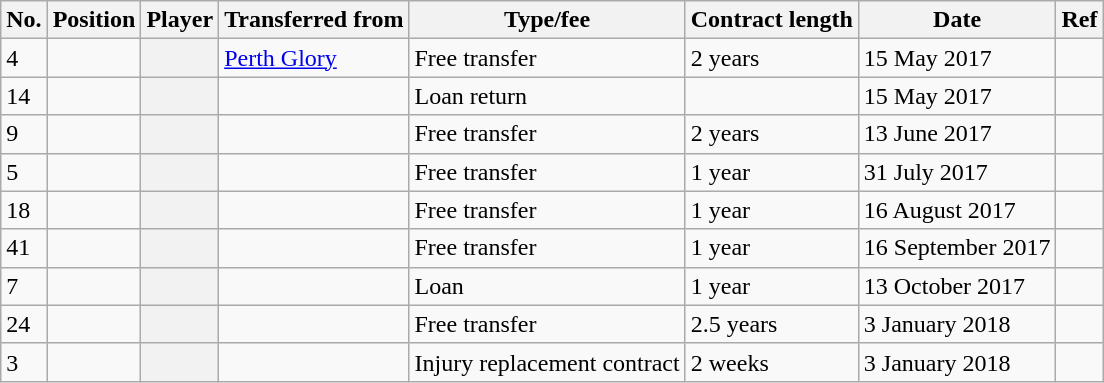<table class="wikitable plainrowheaders sortable" style="text-align:center; text-align:left">
<tr>
<th scope="col">No.</th>
<th scope="col">Position</th>
<th scope="col">Player</th>
<th scope="col">Transferred from</th>
<th scope="col">Type/fee</th>
<th scope="col">Contract length</th>
<th scope="col">Date</th>
<th scope="col" class="unsortable">Ref</th>
</tr>
<tr>
<td>4</td>
<td></td>
<th scope="row"></th>
<td><a href='#'>Perth Glory</a></td>
<td>Free transfer</td>
<td>2 years</td>
<td>15 May 2017</td>
<td></td>
</tr>
<tr>
<td>14</td>
<td></td>
<th scope="row"></th>
<td></td>
<td>Loan return</td>
<td></td>
<td>15 May 2017</td>
<td></td>
</tr>
<tr>
<td>9</td>
<td></td>
<th scope="row"></th>
<td></td>
<td>Free transfer</td>
<td>2 years</td>
<td>13 June 2017</td>
<td></td>
</tr>
<tr>
<td>5</td>
<td></td>
<th scope="row"></th>
<td></td>
<td>Free transfer</td>
<td>1 year</td>
<td>31 July 2017</td>
<td></td>
</tr>
<tr>
<td>18</td>
<td></td>
<th scope="row"></th>
<td></td>
<td>Free transfer</td>
<td>1 year</td>
<td>16 August 2017</td>
<td></td>
</tr>
<tr>
<td>41</td>
<td></td>
<th scope="row"></th>
<td></td>
<td>Free transfer</td>
<td>1 year</td>
<td>16 September 2017</td>
<td></td>
</tr>
<tr>
<td>7</td>
<td></td>
<th scope="row"></th>
<td></td>
<td>Loan</td>
<td>1 year</td>
<td>13 October 2017</td>
<td></td>
</tr>
<tr>
<td>24</td>
<td></td>
<th scope="row"></th>
<td></td>
<td>Free transfer</td>
<td>2.5 years</td>
<td>3 January 2018</td>
<td></td>
</tr>
<tr>
<td>3</td>
<td></td>
<th scope="row"></th>
<td></td>
<td>Injury replacement contract</td>
<td>2 weeks</td>
<td>3 January 2018</td>
<td></td>
</tr>
</table>
